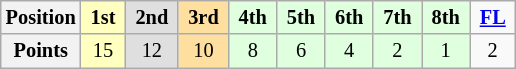<table class="wikitable" style="font-size:85%; text-align:center">
<tr>
<th>Position</th>
<td style="background:#ffffbf;"> <strong>1st</strong> </td>
<td style="background:#dfdfdf;"> <strong>2nd</strong> </td>
<td style="background:#ffdf9f;"> <strong>3rd</strong> </td>
<td style="background:#dfffdf;"> <strong>4th</strong> </td>
<td style="background:#dfffdf;"> <strong>5th</strong> </td>
<td style="background:#dfffdf;"> <strong>6th</strong> </td>
<td style="background:#dfffdf;"> <strong>7th</strong> </td>
<td style="background:#dfffdf;"> <strong>8th</strong> </td>
<td> <strong><a href='#'>FL</a></strong> </td>
</tr>
<tr>
<th>Points</th>
<td style="background:#ffffbf;">15</td>
<td style="background:#dfdfdf;">12</td>
<td style="background:#ffdf9f;">10</td>
<td style="background:#dfffdf;">8</td>
<td style="background:#dfffdf;">6</td>
<td style="background:#dfffdf;">4</td>
<td style="background:#dfffdf;">2</td>
<td style="background:#dfffdf;">1</td>
<td>2</td>
</tr>
</table>
